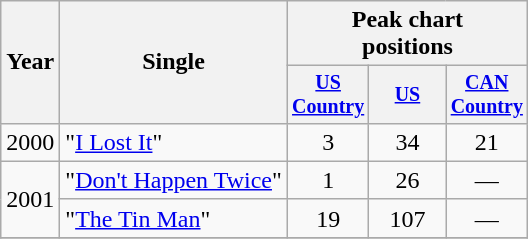<table class="wikitable" style="text-align:center;">
<tr>
<th rowspan="2">Year</th>
<th rowspan="2">Single</th>
<th colspan="3">Peak chart<br>positions</th>
</tr>
<tr style="font-size:smaller;">
<th width="45"><a href='#'>US Country</a><br></th>
<th width="45"><a href='#'>US</a><br></th>
<th width="45"><a href='#'>CAN Country</a><br></th>
</tr>
<tr>
<td>2000</td>
<td align="left">"<a href='#'>I Lost It</a>"</td>
<td>3</td>
<td>34</td>
<td>21</td>
</tr>
<tr>
<td rowspan="2">2001</td>
<td align="left">"<a href='#'>Don't Happen Twice</a>"</td>
<td>1</td>
<td>26</td>
<td>—</td>
</tr>
<tr>
<td align="left">"<a href='#'>The Tin Man</a>"</td>
<td>19</td>
<td>107</td>
<td>—</td>
</tr>
<tr>
</tr>
</table>
